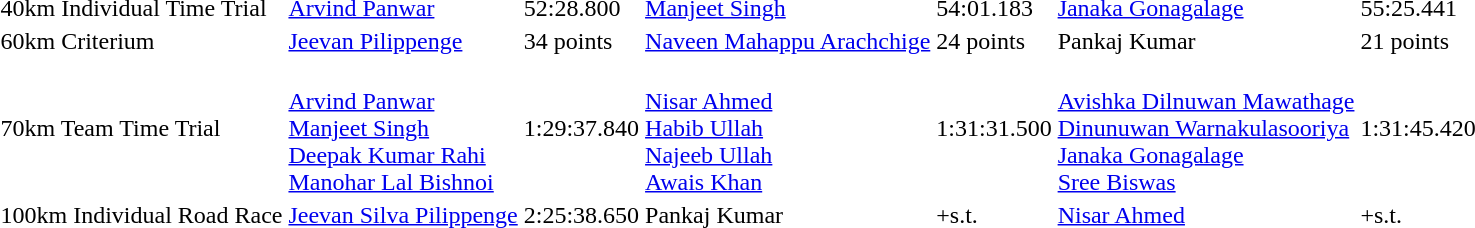<table>
<tr>
<td>40km Individual Time Trial</td>
<td><a href='#'>Arvind Panwar</a><br></td>
<td>52:28.800</td>
<td><a href='#'>Manjeet Singh</a><br></td>
<td>54:01.183</td>
<td><a href='#'>Janaka Gonagalage</a><br></td>
<td>55:25.441</td>
</tr>
<tr>
<td>60km Criterium</td>
<td><a href='#'>Jeevan Pilippenge</a><br></td>
<td>34 points</td>
<td><a href='#'>Naveen Mahappu Arachchige</a><br></td>
<td>24 points</td>
<td>Pankaj Kumar<br></td>
<td>21 points</td>
</tr>
<tr>
<td>70km Team Time Trial</td>
<td><br><a href='#'>Arvind Panwar</a><br><a href='#'>Manjeet Singh</a><br><a href='#'>Deepak Kumar Rahi</a><br><a href='#'>Manohar Lal Bishnoi</a></td>
<td>1:29:37.840</td>
<td><br><a href='#'>Nisar Ahmed</a><br><a href='#'>Habib Ullah</a><br><a href='#'>Najeeb Ullah</a><br><a href='#'>Awais Khan</a></td>
<td>1:31:31.500</td>
<td><br><a href='#'>Avishka Dilnuwan Mawathage</a><br><a href='#'>Dinunuwan Warnakulasooriya</a><br><a href='#'>Janaka Gonagalage</a><br><a href='#'>Sree Biswas</a></td>
<td>1:31:45.420</td>
</tr>
<tr>
<td>100km Individual Road Race</td>
<td><a href='#'>Jeevan Silva Pilippenge</a><br></td>
<td>2:25:38.650</td>
<td>Pankaj Kumar<br></td>
<td>+s.t.</td>
<td><a href='#'>Nisar Ahmed</a><br></td>
<td>+s.t.</td>
</tr>
</table>
